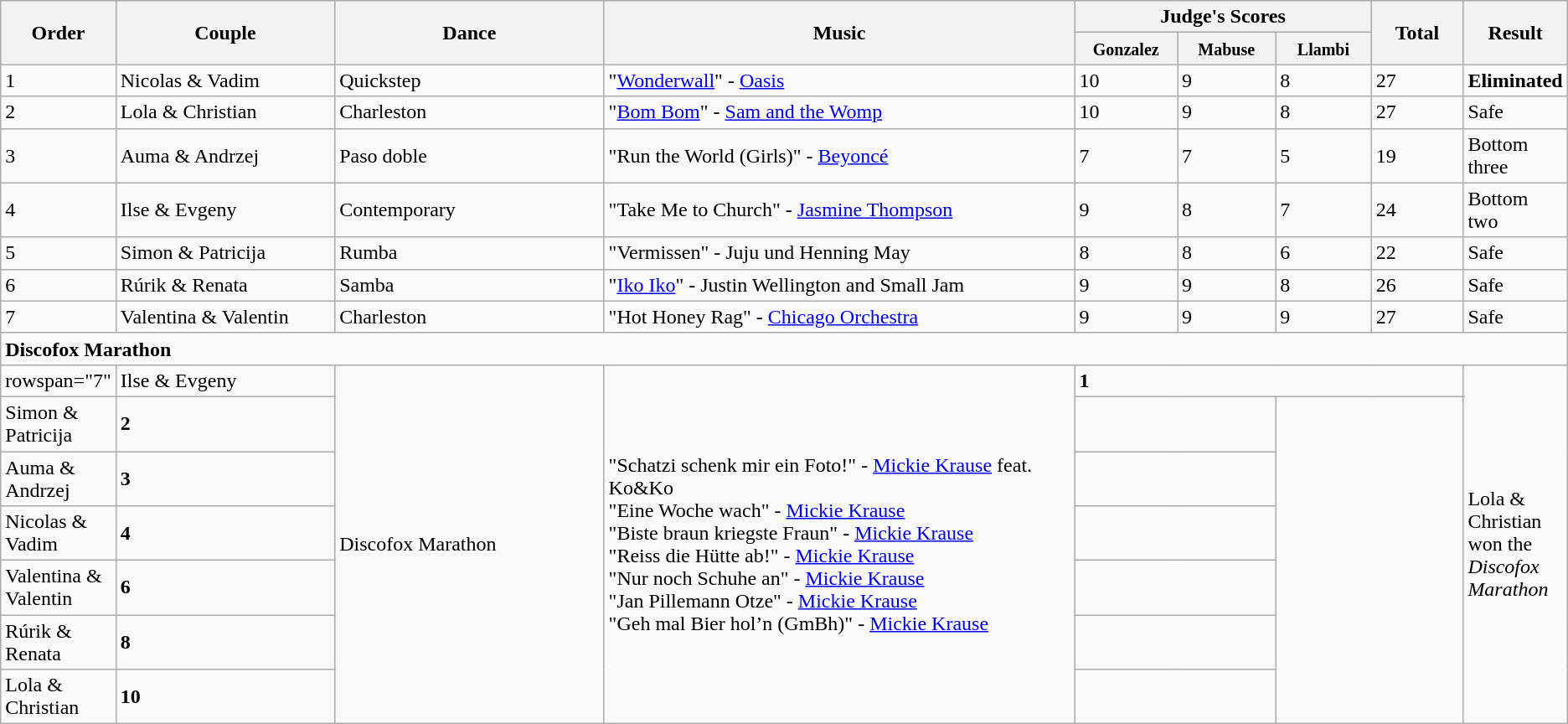<table class="wikitable sortable center">
<tr>
<th rowspan="2" style="width: 4em">Order</th>
<th rowspan="2" style="width: 17em">Couple</th>
<th rowspan="2" style="width: 20em">Dance</th>
<th rowspan="2" style="width: 40em">Music</th>
<th colspan="3">Judge's Scores</th>
<th rowspan="2" style="width: 6em">Total</th>
<th rowspan="2" colspan="2" style="width: 7em">Result</th>
</tr>
<tr>
<th style="width: 6em"><small>Gonzalez</small></th>
<th style="width: 6em"><small>Mabuse</small></th>
<th style="width: 6em"><small>Llambi</small></th>
</tr>
<tr>
<td>1</td>
<td>Nicolas & Vadim</td>
<td>Quickstep</td>
<td>"<a href='#'>Wonderwall</a>" - <a href='#'>Oasis</a></td>
<td>10</td>
<td>9</td>
<td>8</td>
<td>27</td>
<td colspan="2"><strong>Eliminated</strong></td>
</tr>
<tr>
<td>2</td>
<td>Lola & Christian</td>
<td>Charleston</td>
<td>"<a href='#'>Bom Bom</a>" - <a href='#'>Sam and the Womp</a></td>
<td>10</td>
<td>9</td>
<td>8</td>
<td>27</td>
<td colspan="2">Safe</td>
</tr>
<tr>
<td>3</td>
<td>Auma & Andrzej</td>
<td>Paso doble</td>
<td>"Run the World (Girls)" - <a href='#'>Beyoncé</a></td>
<td>7</td>
<td>7</td>
<td>5</td>
<td>19</td>
<td colspan="2">Bottom three</td>
</tr>
<tr>
<td>4</td>
<td>Ilse & Evgeny</td>
<td>Contemporary</td>
<td>"Take Me to Church" - <a href='#'>Jasmine Thompson</a></td>
<td>9</td>
<td>8</td>
<td>7</td>
<td>24</td>
<td colspan="2">Bottom two</td>
</tr>
<tr>
<td>5</td>
<td>Simon & Patricija</td>
<td>Rumba</td>
<td>"Vermissen" - Juju und Henning May</td>
<td>8</td>
<td>8</td>
<td>6</td>
<td>22</td>
<td colspan="2">Safe</td>
</tr>
<tr>
<td>6</td>
<td>Rúrik & Renata</td>
<td>Samba</td>
<td>"<a href='#'>Iko Iko</a>" - Justin Wellington and Small Jam</td>
<td>9</td>
<td>9</td>
<td>8</td>
<td>26</td>
<td colspan="2">Safe</td>
</tr>
<tr>
<td>7</td>
<td>Valentina & Valentin</td>
<td>Charleston</td>
<td>"Hot Honey Rag" - <a href='#'>Chicago Orchestra</a></td>
<td>9</td>
<td>9</td>
<td>9</td>
<td>27</td>
<td colspan="2">Safe</td>
</tr>
<tr>
<td colspan="10"><strong>Discofox Marathon</strong></td>
</tr>
<tr>
<td>rowspan="7" </td>
<td>Ilse & Evgeny</td>
<td rowspan="7">Discofox Marathon</td>
<td rowspan="7">"Schatzi schenk mir ein Foto!" - <a href='#'>Mickie Krause</a> feat. Ko&Ko<br>"Eine Woche wach" - <a href='#'>Mickie Krause</a><br>"Biste braun kriegste Fraun" - <a href='#'>Mickie Krause</a><br>"Reiss die Hütte ab!" - <a href='#'>Mickie Krause</a><br>"Nur noch Schuhe an" - <a href='#'>Mickie Krause</a><br>"Jan Pillemann Otze" - <a href='#'>Mickie Krause</a><br>"Geh mal Bier hol’n (GmBh)" - <a href='#'>Mickie Krause</a></td>
<td colspan="5"><strong>1</strong></td>
<td rowspan="7">Lola & Christian won the <em>Discofox Marathon</em></td>
</tr>
<tr>
<td>Simon & Patricija</td>
<td colspan="5"><strong>2</strong></td>
</tr>
<tr>
<td>Auma & Andrzej</td>
<td colspan="5"><strong>3</strong></td>
</tr>
<tr>
<td>Nicolas & Vadim</td>
<td colspan="5"><strong>4</strong></td>
</tr>
<tr>
<td>Valentina & Valentin</td>
<td colspan="5"><strong>6</strong></td>
</tr>
<tr>
<td>Rúrik & Renata</td>
<td colspan="5"><strong>8</strong></td>
</tr>
<tr>
<td>Lola & Christian</td>
<td colspan="5"><strong>10</strong></td>
</tr>
</table>
